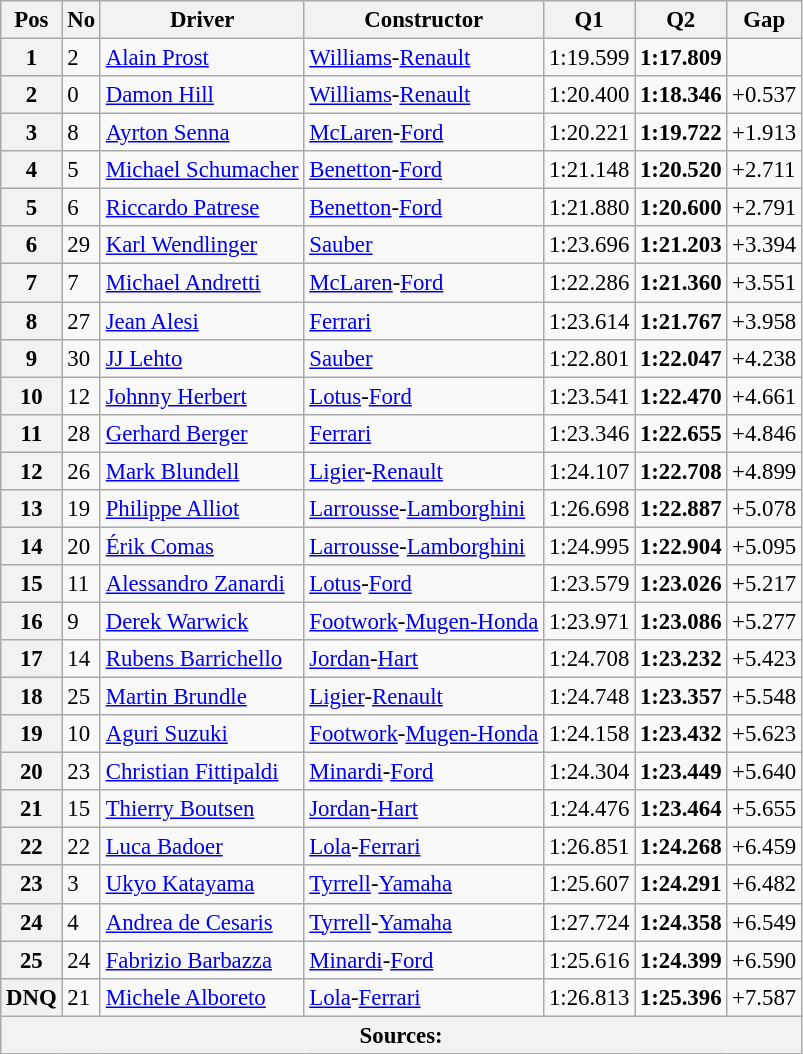<table class="wikitable sortable" style="font-size: 95%;">
<tr>
<th>Pos</th>
<th>No</th>
<th>Driver</th>
<th>Constructor</th>
<th>Q1</th>
<th>Q2</th>
<th>Gap</th>
</tr>
<tr>
<th>1</th>
<td>2</td>
<td data-sort-value="pro"> <a href='#'>Alain Prost</a></td>
<td><a href='#'>Williams</a>-<a href='#'>Renault</a></td>
<td>1:19.599</td>
<td><strong>1:17.809</strong></td>
<td></td>
</tr>
<tr>
<th>2</th>
<td>0</td>
<td data-sort-value="hil"> <a href='#'>Damon Hill</a></td>
<td><a href='#'>Williams</a>-<a href='#'>Renault</a></td>
<td>1:20.400</td>
<td><strong>1:18.346</strong></td>
<td>+0.537</td>
</tr>
<tr>
<th>3</th>
<td>8</td>
<td data-sort-value="sen"> <a href='#'>Ayrton Senna</a></td>
<td><a href='#'>McLaren</a>-<a href='#'>Ford</a></td>
<td>1:20.221</td>
<td><strong>1:19.722</strong></td>
<td>+1.913</td>
</tr>
<tr>
<th>4</th>
<td>5</td>
<td data-sort-value="sch"> <a href='#'>Michael Schumacher</a></td>
<td><a href='#'>Benetton</a>-<a href='#'>Ford</a></td>
<td>1:21.148</td>
<td><strong>1:20.520</strong></td>
<td>+2.711</td>
</tr>
<tr>
<th>5</th>
<td>6</td>
<td data-sort-value="pat"> <a href='#'>Riccardo Patrese</a></td>
<td><a href='#'>Benetton</a>-<a href='#'>Ford</a></td>
<td>1:21.880</td>
<td><strong>1:20.600</strong></td>
<td>+2.791</td>
</tr>
<tr>
<th>6</th>
<td>29</td>
<td data-sort-value="wen"> <a href='#'>Karl Wendlinger</a></td>
<td><a href='#'>Sauber</a></td>
<td>1:23.696</td>
<td><strong>1:21.203</strong></td>
<td>+3.394</td>
</tr>
<tr>
<th>7</th>
<td>7</td>
<td data-sort-value="and"> <a href='#'>Michael Andretti</a></td>
<td><a href='#'>McLaren</a>-<a href='#'>Ford</a></td>
<td>1:22.286</td>
<td><strong>1:21.360</strong></td>
<td>+3.551</td>
</tr>
<tr>
<th>8</th>
<td>27</td>
<td data-sort-value="ale"> <a href='#'>Jean Alesi</a></td>
<td><a href='#'>Ferrari</a></td>
<td>1:23.614</td>
<td><strong>1:21.767</strong></td>
<td>+3.958</td>
</tr>
<tr>
<th>9</th>
<td>30</td>
<td data-sort-value="leh"> <a href='#'>JJ Lehto</a></td>
<td><a href='#'>Sauber</a></td>
<td>1:22.801</td>
<td><strong>1:22.047</strong></td>
<td>+4.238</td>
</tr>
<tr>
<th>10</th>
<td>12</td>
<td data-sort-value="her"> <a href='#'>Johnny Herbert</a></td>
<td><a href='#'>Lotus</a>-<a href='#'>Ford</a></td>
<td>1:23.541</td>
<td><strong>1:22.470</strong></td>
<td>+4.661</td>
</tr>
<tr>
<th>11</th>
<td>28</td>
<td data-sort-value="ber"> <a href='#'>Gerhard Berger</a></td>
<td><a href='#'>Ferrari</a></td>
<td>1:23.346</td>
<td><strong>1:22.655</strong></td>
<td>+4.846</td>
</tr>
<tr>
<th>12</th>
<td>26</td>
<td data-sort-value="blu"> <a href='#'>Mark Blundell</a></td>
<td><a href='#'>Ligier</a>-<a href='#'>Renault</a></td>
<td>1:24.107</td>
<td><strong>1:22.708</strong></td>
<td>+4.899</td>
</tr>
<tr>
<th>13</th>
<td>19</td>
<td data-sort-value="all"> <a href='#'>Philippe Alliot</a></td>
<td><a href='#'>Larrousse</a>-<a href='#'>Lamborghini</a></td>
<td>1:26.698</td>
<td><strong>1:22.887</strong></td>
<td>+5.078</td>
</tr>
<tr>
<th>14</th>
<td>20</td>
<td data-sort-value="com"> <a href='#'>Érik Comas</a></td>
<td><a href='#'>Larrousse</a>-<a href='#'>Lamborghini</a></td>
<td>1:24.995</td>
<td><strong>1:22.904</strong></td>
<td>+5.095</td>
</tr>
<tr>
<th>15</th>
<td>11</td>
<td data-sort-value="zan"> <a href='#'>Alessandro Zanardi</a></td>
<td><a href='#'>Lotus</a>-<a href='#'>Ford</a></td>
<td>1:23.579</td>
<td><strong>1:23.026</strong></td>
<td>+5.217</td>
</tr>
<tr>
<th>16</th>
<td>9</td>
<td data-sort-value="war"> <a href='#'>Derek Warwick</a></td>
<td><a href='#'>Footwork</a>-<a href='#'>Mugen-Honda</a></td>
<td>1:23.971</td>
<td><strong>1:23.086</strong></td>
<td>+5.277</td>
</tr>
<tr>
<th>17</th>
<td>14</td>
<td data-sort-value="bar"> <a href='#'>Rubens Barrichello</a></td>
<td><a href='#'>Jordan</a>-<a href='#'>Hart</a></td>
<td>1:24.708</td>
<td><strong>1:23.232</strong></td>
<td>+5.423</td>
</tr>
<tr>
<th>18</th>
<td>25</td>
<td data-sort-value="bru"> <a href='#'>Martin Brundle</a></td>
<td><a href='#'>Ligier</a>-<a href='#'>Renault</a></td>
<td>1:24.748</td>
<td><strong>1:23.357</strong></td>
<td>+5.548</td>
</tr>
<tr>
<th>19</th>
<td>10</td>
<td data-sort-value="suz"> <a href='#'>Aguri Suzuki</a></td>
<td><a href='#'>Footwork</a>-<a href='#'>Mugen-Honda</a></td>
<td>1:24.158</td>
<td><strong>1:23.432</strong></td>
<td>+5.623</td>
</tr>
<tr>
<th>20</th>
<td>23</td>
<td data-sort-value="fit"> <a href='#'>Christian Fittipaldi</a></td>
<td><a href='#'>Minardi</a>-<a href='#'>Ford</a></td>
<td>1:24.304</td>
<td><strong>1:23.449</strong></td>
<td>+5.640</td>
</tr>
<tr>
<th>21</th>
<td>15</td>
<td data-sort-value="bou"> <a href='#'>Thierry Boutsen</a></td>
<td><a href='#'>Jordan</a>-<a href='#'>Hart</a></td>
<td>1:24.476</td>
<td><strong>1:23.464</strong></td>
<td>+5.655</td>
</tr>
<tr>
<th>22</th>
<td>22</td>
<td data-sort-value="bad"> <a href='#'>Luca Badoer</a></td>
<td><a href='#'>Lola</a>-<a href='#'>Ferrari</a></td>
<td>1:26.851</td>
<td><strong>1:24.268</strong></td>
<td>+6.459</td>
</tr>
<tr>
<th>23</th>
<td>3</td>
<td data-sort-value="kat"> <a href='#'>Ukyo Katayama</a></td>
<td><a href='#'>Tyrrell</a>-<a href='#'>Yamaha</a></td>
<td>1:25.607</td>
<td><strong>1:24.291</strong></td>
<td>+6.482</td>
</tr>
<tr>
<th>24</th>
<td>4</td>
<td data-sort-value="de c"> <a href='#'>Andrea de Cesaris</a></td>
<td><a href='#'>Tyrrell</a>-<a href='#'>Yamaha</a></td>
<td>1:27.724</td>
<td><strong>1:24.358</strong></td>
<td>+6.549</td>
</tr>
<tr>
<th>25</th>
<td>24</td>
<td data-sort-value="bar"> <a href='#'>Fabrizio Barbazza</a></td>
<td><a href='#'>Minardi</a>-<a href='#'>Ford</a></td>
<td>1:25.616</td>
<td><strong>1:24.399</strong></td>
<td>+6.590</td>
</tr>
<tr>
<th data-sort-value="26">DNQ</th>
<td>21</td>
<td data-sort-value="alb"> <a href='#'>Michele Alboreto</a></td>
<td><a href='#'>Lola</a>-<a href='#'>Ferrari</a></td>
<td>1:26.813</td>
<td><strong>1:25.396</strong></td>
<td>+7.587</td>
</tr>
<tr>
<th colspan="7">Sources:</th>
</tr>
</table>
